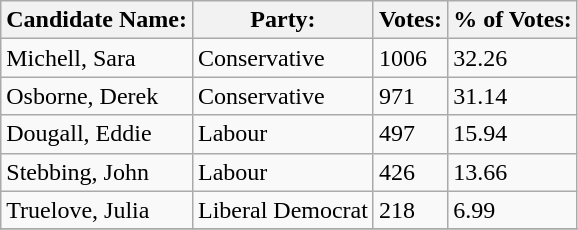<table class="wikitable">
<tr>
<th>Candidate Name:</th>
<th>Party:</th>
<th>Votes:</th>
<th>% of Votes:</th>
</tr>
<tr>
<td>Michell, Sara</td>
<td>Conservative</td>
<td>1006</td>
<td>32.26</td>
</tr>
<tr>
<td>Osborne, Derek</td>
<td>Conservative</td>
<td>971</td>
<td>31.14</td>
</tr>
<tr>
<td>Dougall, Eddie</td>
<td>Labour</td>
<td>497</td>
<td>15.94</td>
</tr>
<tr>
<td>Stebbing, John</td>
<td>Labour</td>
<td>426</td>
<td>13.66</td>
</tr>
<tr>
<td>Truelove, Julia</td>
<td>Liberal Democrat</td>
<td>218</td>
<td>6.99</td>
</tr>
<tr>
</tr>
</table>
